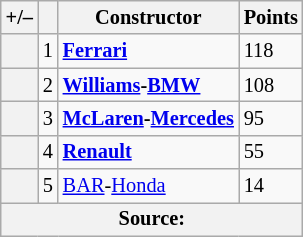<table class="wikitable" style="font-size: 85%;">
<tr>
<th scope="col">+/–</th>
<th scope="col"></th>
<th scope="col">Constructor</th>
<th scope="col">Points</th>
</tr>
<tr>
<th scope="row"></th>
<td align="center">1</td>
<td> <strong><a href='#'>Ferrari</a></strong></td>
<td>118</td>
</tr>
<tr>
<th scope="row"></th>
<td align="center">2</td>
<td> <strong><a href='#'>Williams</a>-<a href='#'>BMW</a></strong></td>
<td>108</td>
</tr>
<tr>
<th scope="row"></th>
<td align="center">3</td>
<td> <strong><a href='#'>McLaren</a>-<a href='#'>Mercedes</a></strong></td>
<td>95</td>
</tr>
<tr>
<th scope="row"></th>
<td align="center">4</td>
<td> <strong><a href='#'>Renault</a></strong></td>
<td>55</td>
</tr>
<tr>
<th scope="row"></th>
<td align="center">5</td>
<td> <a href='#'>BAR</a>-<a href='#'>Honda</a></td>
<td>14</td>
</tr>
<tr>
<th colspan=4>Source:</th>
</tr>
</table>
